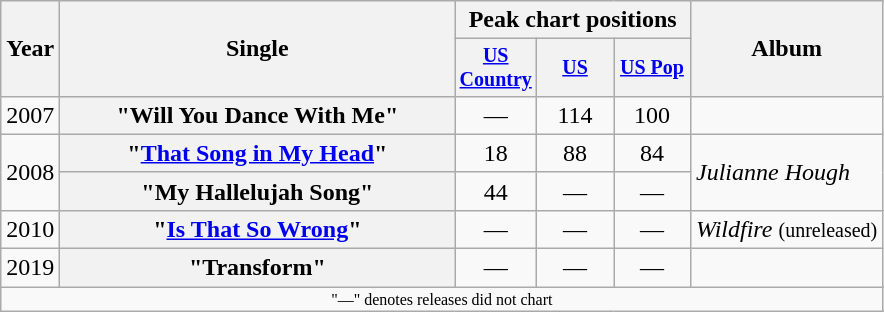<table class="wikitable plainrowheaders" style="text-align:center;">
<tr>
<th rowspan="2">Year</th>
<th rowspan="2" style="width:16em;">Single</th>
<th colspan="3">Peak chart positions</th>
<th rowspan="2">Album</th>
</tr>
<tr style="font-size:smaller;">
<th style="width:45px;"><a href='#'>US Country</a></th>
<th style="width:45px;"><a href='#'>US</a><br></th>
<th style="width:45px;"><a href='#'>US Pop</a></th>
</tr>
<tr>
<td>2007</td>
<th scope="row">"Will You Dance With Me"</th>
<td>—</td>
<td>114</td>
<td>100</td>
<td></td>
</tr>
<tr>
<td rowspan="2">2008</td>
<th scope="row">"<a href='#'>That Song in My Head</a>"</th>
<td>18</td>
<td>88</td>
<td>84</td>
<td style="text-align:left;" rowspan="2"><em>Julianne Hough</em></td>
</tr>
<tr>
<th scope="row">"My Hallelujah Song"</th>
<td>44</td>
<td>—</td>
<td>—</td>
</tr>
<tr>
<td>2010</td>
<th scope="row">"<a href='#'>Is That So Wrong</a>"</th>
<td>—</td>
<td>—</td>
<td>—</td>
<td style="text-align:left;"><em>Wildfire</em> <small>(unreleased)</small></td>
</tr>
<tr>
<td>2019</td>
<th scope="row">"Transform"</th>
<td>—</td>
<td>—</td>
<td>—</td>
<td></td>
</tr>
<tr>
<td colspan="6" style="font-size: 8pt">"—" denotes releases did not chart</td>
</tr>
</table>
